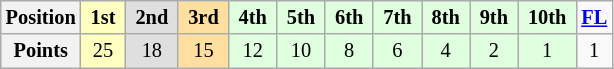<table class="wikitable" style="font-size:85%; text-align:center">
<tr>
<th>Position</th>
<td style="background:#ffffbf"> <strong>1st</strong> </td>
<td style="background:#dfdfdf"> <strong>2nd</strong> </td>
<td style="background:#ffdf9f"> <strong>3rd</strong> </td>
<td style="background:#dfffdf"> <strong>4th</strong> </td>
<td style="background:#dfffdf"> <strong>5th</strong> </td>
<td style="background:#dfffdf"> <strong>6th</strong> </td>
<td style="background:#dfffdf"> <strong>7th</strong> </td>
<td style="background:#dfffdf"> <strong>8th</strong> </td>
<td style="background:#dfffdf"> <strong>9th</strong> </td>
<td style="background:#dfffdf"> <strong>10th</strong> </td>
<td><a href='#'><strong>FL</strong></a></td>
</tr>
<tr>
<th>Points</th>
<td style="background:#ffffbf">25</td>
<td style="background:#dfdfdf">18</td>
<td style="background:#ffdf9f">15</td>
<td style="background:#dfffdf">12</td>
<td style="background:#dfffdf">10</td>
<td style="background:#dfffdf">8</td>
<td style="background:#dfffdf">6</td>
<td style="background:#dfffdf">4</td>
<td style="background:#dfffdf">2</td>
<td style="background:#dfffdf">1</td>
<td>1</td>
</tr>
</table>
